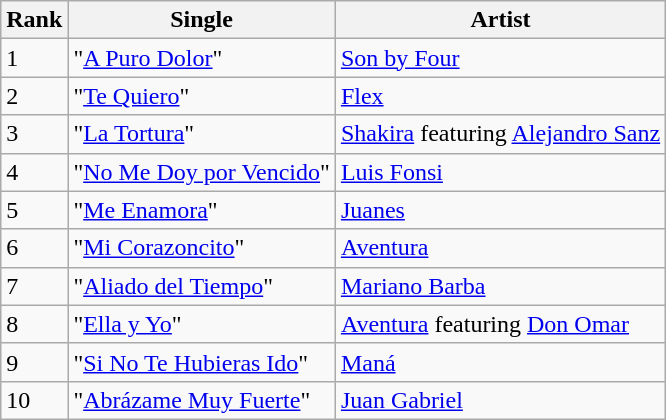<table class="wikitable sortable">
<tr>
<th>Rank</th>
<th>Single</th>
<th>Artist</th>
</tr>
<tr>
<td>1</td>
<td>"<a href='#'>A Puro Dolor</a>"</td>
<td><a href='#'>Son by Four</a></td>
</tr>
<tr>
<td>2</td>
<td>"<a href='#'>Te Quiero</a>"</td>
<td><a href='#'>Flex</a></td>
</tr>
<tr>
<td>3</td>
<td>"<a href='#'>La Tortura</a>"</td>
<td><a href='#'>Shakira</a> featuring <a href='#'>Alejandro Sanz</a></td>
</tr>
<tr>
<td>4</td>
<td>"<a href='#'>No Me Doy por Vencido</a>"</td>
<td><a href='#'>Luis Fonsi</a></td>
</tr>
<tr>
<td>5</td>
<td>"<a href='#'>Me Enamora</a>"</td>
<td><a href='#'>Juanes</a></td>
</tr>
<tr>
<td>6</td>
<td>"<a href='#'>Mi Corazoncito</a>"</td>
<td><a href='#'>Aventura</a></td>
</tr>
<tr>
<td>7</td>
<td>"<a href='#'>Aliado del Tiempo</a>"</td>
<td><a href='#'>Mariano Barba</a></td>
</tr>
<tr>
<td>8</td>
<td>"<a href='#'>Ella y Yo</a>"</td>
<td><a href='#'>Aventura</a> featuring <a href='#'>Don Omar</a></td>
</tr>
<tr>
<td>9</td>
<td>"<a href='#'>Si No Te Hubieras Ido</a>"</td>
<td><a href='#'>Maná</a></td>
</tr>
<tr>
<td>10</td>
<td>"<a href='#'>Abrázame Muy Fuerte</a>"</td>
<td><a href='#'>Juan Gabriel</a></td>
</tr>
</table>
